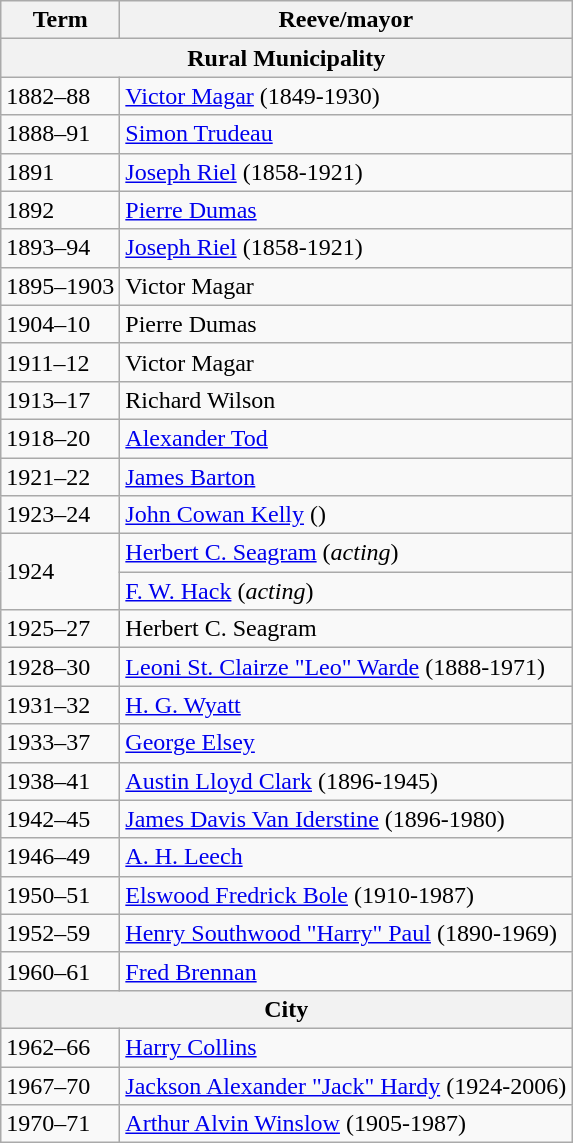<table class="wikitable">
<tr>
<th>Term</th>
<th>Reeve/mayor</th>
</tr>
<tr>
<th colspan="2">Rural Municipality</th>
</tr>
<tr>
<td>1882–88</td>
<td><a href='#'>Victor Magar</a> (1849-1930)</td>
</tr>
<tr>
<td>1888–91</td>
<td><a href='#'>Simon Trudeau</a></td>
</tr>
<tr>
<td>1891</td>
<td><a href='#'>Joseph Riel</a> (1858-1921)</td>
</tr>
<tr>
<td>1892</td>
<td><a href='#'>Pierre Dumas</a></td>
</tr>
<tr>
<td>1893–94</td>
<td><a href='#'>Joseph Riel</a> (1858-1921)</td>
</tr>
<tr>
<td>1895–1903</td>
<td>Victor Magar</td>
</tr>
<tr>
<td>1904–10</td>
<td>Pierre Dumas</td>
</tr>
<tr>
<td>1911–12</td>
<td>Victor Magar</td>
</tr>
<tr>
<td>1913–17</td>
<td>Richard Wilson</td>
</tr>
<tr>
<td>1918–20</td>
<td><a href='#'>Alexander Tod</a></td>
</tr>
<tr>
<td>1921–22</td>
<td><a href='#'>James Barton</a></td>
</tr>
<tr>
<td>1923–24</td>
<td><a href='#'>John Cowan Kelly</a> ()</td>
</tr>
<tr>
<td rowspan="2">1924</td>
<td><a href='#'>Herbert C. Seagram</a> (<em>acting</em>)</td>
</tr>
<tr>
<td><a href='#'>F. W. Hack</a> (<em>acting</em>)</td>
</tr>
<tr>
<td>1925–27</td>
<td>Herbert C. Seagram</td>
</tr>
<tr>
<td>1928–30</td>
<td><a href='#'>Leoni St. Clairze "Leo" Warde</a> (1888-1971)</td>
</tr>
<tr>
<td>1931–32</td>
<td><a href='#'>H. G. Wyatt</a></td>
</tr>
<tr>
<td>1933–37</td>
<td><a href='#'>George Elsey</a></td>
</tr>
<tr>
<td>1938–41</td>
<td><a href='#'>Austin Lloyd Clark</a> (1896-1945)</td>
</tr>
<tr>
<td>1942–45</td>
<td><a href='#'>James Davis Van Iderstine</a> (1896-1980)</td>
</tr>
<tr>
<td>1946–49</td>
<td><a href='#'>A. H. Leech</a></td>
</tr>
<tr>
<td>1950–51</td>
<td><a href='#'>Elswood Fredrick Bole</a> (1910-1987)</td>
</tr>
<tr>
<td>1952–59</td>
<td><a href='#'>Henry Southwood "Harry" Paul</a> (1890-1969)</td>
</tr>
<tr>
<td>1960–61</td>
<td><a href='#'>Fred Brennan</a></td>
</tr>
<tr>
<th colspan="2">City</th>
</tr>
<tr>
<td>1962–66</td>
<td><a href='#'>Harry Collins</a></td>
</tr>
<tr>
<td>1967–70</td>
<td><a href='#'>Jackson Alexander "Jack" Hardy</a> (1924-2006)</td>
</tr>
<tr>
<td>1970–71</td>
<td><a href='#'>Arthur Alvin Winslow</a> (1905-1987)</td>
</tr>
</table>
